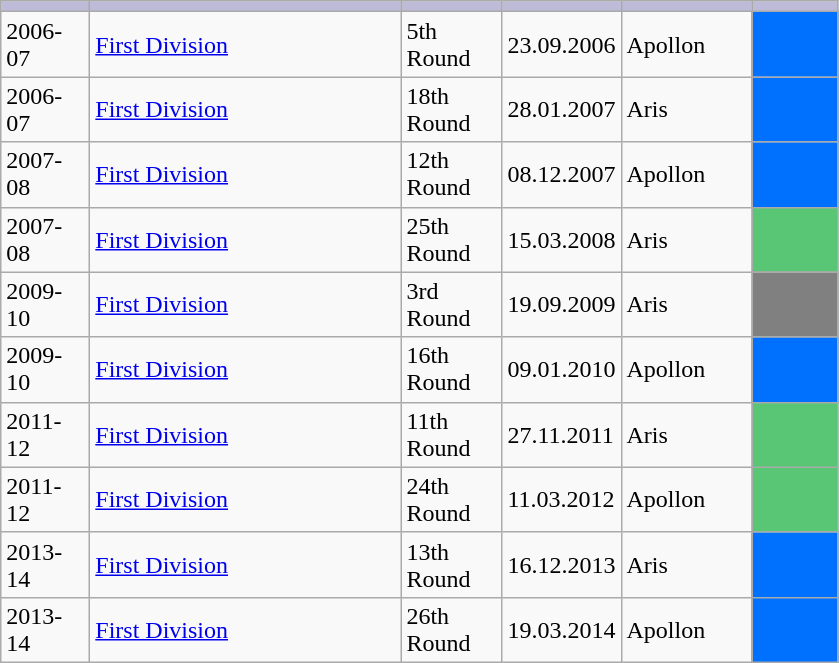<table class="wikitable sortable style="text-align: center; font-size: 11px">
<tr style="background:#bdbbd7;">
<td width="52"></td>
<td width="200"></td>
<td width="60"></td>
<td width="70"></td>
<td width="80"></td>
<td width="50"></td>
</tr>
<tr>
<td rowspan="1">2006-07</td>
<td rowspan="1"><a href='#'>First Division</a></td>
<td>5th Round</td>
<td>23.09.2006</td>
<td>Apollon</td>
<td bgcolor=0070FF></td>
</tr>
<tr>
<td rowspan="1">2006-07</td>
<td rowspan="1"><a href='#'>First Division</a></td>
<td>18th Round</td>
<td>28.01.2007</td>
<td>Aris</td>
<td bgcolor=0070FF></td>
</tr>
<tr>
<td rowspan="1">2007-08</td>
<td rowspan="1"><a href='#'>First Division</a></td>
<td>12th Round</td>
<td>08.12.2007</td>
<td>Apollon</td>
<td bgcolor=0070FF></td>
</tr>
<tr>
<td rowspan="1">2007-08</td>
<td rowspan="1"><a href='#'>First Division</a></td>
<td>25th Round</td>
<td>15.03.2008</td>
<td>Aris</td>
<td bgcolor=58C674></td>
</tr>
<tr>
<td rowspan="1">2009-10</td>
<td rowspan="1"><a href='#'>First Division</a></td>
<td>3rd Round</td>
<td>19.09.2009</td>
<td>Aris</td>
<td bgcolor=808080></td>
</tr>
<tr>
<td rowspan="1">2009-10</td>
<td rowspan="1"><a href='#'>First Division</a></td>
<td>16th Round</td>
<td>09.01.2010</td>
<td>Apollon</td>
<td bgcolor=0070FF></td>
</tr>
<tr>
<td rowspan="1">2011-12</td>
<td rowspan="1"><a href='#'>First Division</a></td>
<td>11th Round</td>
<td>27.11.2011</td>
<td>Aris</td>
<td bgcolor=58C674></td>
</tr>
<tr>
<td rowspan="1">2011-12</td>
<td rowspan="1"><a href='#'>First Division</a></td>
<td>24th Round</td>
<td>11.03.2012</td>
<td>Apollon</td>
<td bgcolor=58C674></td>
</tr>
<tr>
<td rowspan="1">2013-14</td>
<td rowspan="1"><a href='#'>First Division</a></td>
<td>13th Round</td>
<td>16.12.2013</td>
<td>Aris</td>
<td bgcolor=0070FF></td>
</tr>
<tr>
<td rowspan="1">2013-14</td>
<td rowspan="1"><a href='#'>First Division</a></td>
<td>26th Round</td>
<td>19.03.2014</td>
<td>Apollon</td>
<td bgcolor=0070FF></td>
</tr>
</table>
